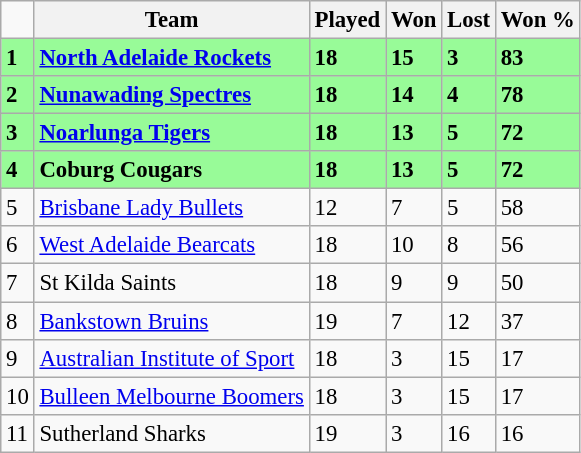<table class="wikitable" style="font-size:95%;">
<tr>
<td></td>
<th align=center><strong>Team</strong></th>
<th align=center><strong>Played</strong></th>
<th align=center><strong>Won</strong></th>
<th align=center><strong>Lost</strong></th>
<th align=center><strong>Won %</strong></th>
</tr>
<tr>
<td bgcolor="#98FB98"><strong>1</strong></td>
<td bgcolor="#98FB98"><strong><a href='#'>North Adelaide Rockets</a></strong></td>
<td bgcolor="#98FB98"><strong>18</strong></td>
<td bgcolor="#98FB98"><strong>15</strong></td>
<td bgcolor="#98FB98"><strong>3</strong></td>
<td bgcolor="#98FB98"><strong>83</strong></td>
</tr>
<tr>
<td bgcolor="#98FB98"><strong>2</strong></td>
<td bgcolor="#98FB98"><strong><a href='#'>Nunawading Spectres</a></strong></td>
<td bgcolor="#98FB98"><strong>18</strong></td>
<td bgcolor="#98FB98"><strong>14</strong></td>
<td bgcolor="#98FB98"><strong>4</strong></td>
<td bgcolor="#98FB98"><strong>78</strong></td>
</tr>
<tr>
<td bgcolor="#98FB98"><strong>3</strong></td>
<td bgcolor="#98FB98"><strong><a href='#'>Noarlunga Tigers</a></strong></td>
<td bgcolor="#98FB98"><strong>18</strong></td>
<td bgcolor="#98FB98"><strong>13</strong></td>
<td bgcolor="#98FB98"><strong>5</strong></td>
<td bgcolor="#98FB98"><strong>72</strong></td>
</tr>
<tr>
<td bgcolor="#98FB98"><strong>4</strong></td>
<td bgcolor="#98FB98"><strong>Coburg Cougars</strong></td>
<td bgcolor="#98FB98"><strong>18</strong></td>
<td bgcolor="#98FB98"><strong>13</strong></td>
<td bgcolor="#98FB98"><strong>5</strong></td>
<td bgcolor="#98FB98"><strong>72</strong></td>
</tr>
<tr>
<td>5</td>
<td><a href='#'>Brisbane Lady Bullets</a></td>
<td>12</td>
<td>7</td>
<td>5</td>
<td>58</td>
</tr>
<tr>
<td>6</td>
<td><a href='#'>West Adelaide Bearcats</a></td>
<td>18</td>
<td>10</td>
<td>8</td>
<td>56</td>
</tr>
<tr>
<td>7</td>
<td>St Kilda Saints</td>
<td>18</td>
<td>9</td>
<td>9</td>
<td>50</td>
</tr>
<tr>
<td>8</td>
<td><a href='#'>Bankstown Bruins</a></td>
<td>19</td>
<td>7</td>
<td>12</td>
<td>37</td>
</tr>
<tr>
<td>9</td>
<td><a href='#'>Australian Institute of Sport</a></td>
<td>18</td>
<td>3</td>
<td>15</td>
<td>17</td>
</tr>
<tr>
<td>10</td>
<td><a href='#'>Bulleen Melbourne Boomers</a></td>
<td>18</td>
<td>3</td>
<td>15</td>
<td>17</td>
</tr>
<tr>
<td>11</td>
<td>Sutherland Sharks</td>
<td>19</td>
<td>3</td>
<td>16</td>
<td>16</td>
</tr>
</table>
